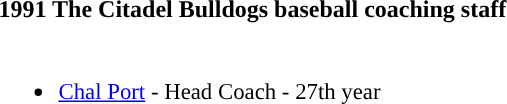<table class="toccolours" style="text-align: left;">
<tr>
<th colspan="9">1991 The Citadel Bulldogs baseball coaching staff</th>
</tr>
<tr>
<td style="font-size: 95%;" valign="top"><br><ul><li><a href='#'>Chal Port</a> - Head Coach - 27th year</li></ul></td>
</tr>
</table>
